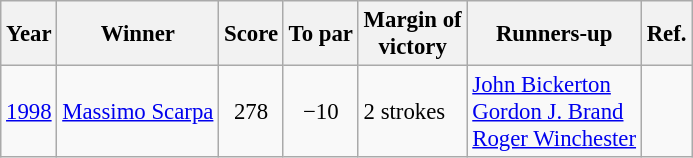<table class="wikitable" style="font-size:95%;">
<tr>
<th>Year</th>
<th>Winner</th>
<th>Score</th>
<th>To par</th>
<th>Margin of<br>victory</th>
<th>Runners-up</th>
<th>Ref.</th>
</tr>
<tr>
<td><a href='#'>1998</a></td>
<td> <a href='#'>Massimo Scarpa</a></td>
<td align=center>278</td>
<td align=center>−10</td>
<td>2 strokes</td>
<td> <a href='#'>John Bickerton</a><br> <a href='#'>Gordon J. Brand</a><br> <a href='#'>Roger Winchester</a></td>
<td></td>
</tr>
</table>
